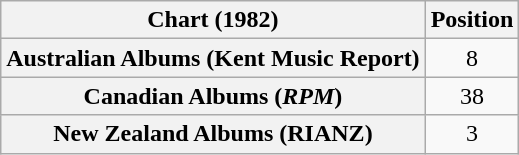<table class="wikitable sortable plainrowheaders" style="text-align:center;">
<tr>
<th scope="col">Chart (1982)</th>
<th scope="col">Position</th>
</tr>
<tr>
<th scope="row">Australian Albums (Kent Music Report)</th>
<td>8</td>
</tr>
<tr>
<th scope="row">Canadian Albums (<em>RPM</em>)</th>
<td>38</td>
</tr>
<tr>
<th scope="row">New Zealand Albums (RIANZ)</th>
<td>3</td>
</tr>
</table>
